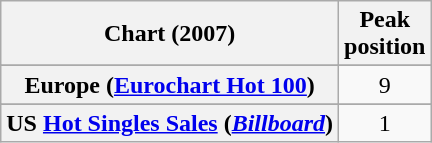<table class="wikitable sortable plainrowheaders" style="text-align:center">
<tr>
<th scope="col">Chart (2007)</th>
<th scope="col">Peak<br>position</th>
</tr>
<tr>
</tr>
<tr>
</tr>
<tr>
</tr>
<tr>
</tr>
<tr>
</tr>
<tr>
<th scope="row">Europe (<a href='#'>Eurochart Hot 100</a>)</th>
<td>9</td>
</tr>
<tr>
</tr>
<tr>
</tr>
<tr>
</tr>
<tr>
</tr>
<tr>
</tr>
<tr>
</tr>
<tr>
</tr>
<tr>
<th scope="row">US <a href='#'>Hot Singles Sales</a> (<em><a href='#'>Billboard</a></em>)</th>
<td>1</td>
</tr>
</table>
